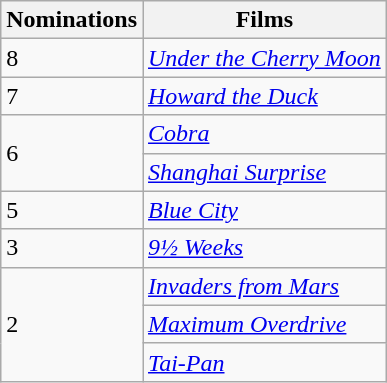<table class="wikitable">
<tr>
<th>Nominations</th>
<th>Films</th>
</tr>
<tr>
<td>8</td>
<td><em><a href='#'>Under the Cherry Moon</a></em></td>
</tr>
<tr>
<td>7</td>
<td><a href='#'><em>Howard the Duck</em></a></td>
</tr>
<tr>
<td rowspan="2">6</td>
<td><a href='#'><em>Cobra</em></a></td>
</tr>
<tr>
<td><em><a href='#'>Shanghai Surprise</a></em></td>
</tr>
<tr>
<td>5</td>
<td><a href='#'><em>Blue City</em></a></td>
</tr>
<tr>
<td>3</td>
<td><em><a href='#'>9½ Weeks</a></em></td>
</tr>
<tr>
<td rowspan="3">2</td>
<td><a href='#'><em>Invaders from Mars</em></a></td>
</tr>
<tr>
<td><em><a href='#'>Maximum Overdrive</a></em></td>
</tr>
<tr>
<td><a href='#'><em>Tai-Pan</em></a></td>
</tr>
</table>
